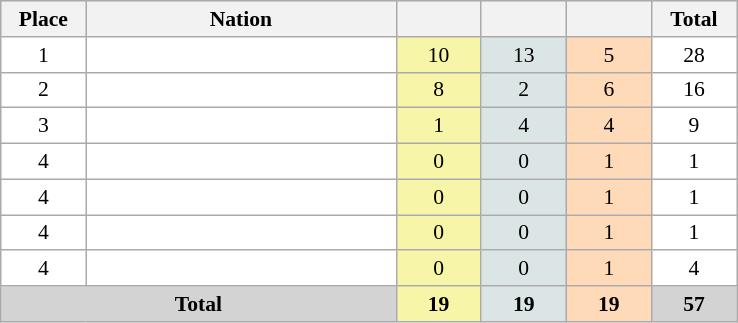<table class=wikitable style="border:1px solid #AAAAAA;font-size:90%">
<tr bgcolor="#EFEFEF">
<th width=50>Place</th>
<th width=200>Nation</th>
<th width=50></th>
<th width=50></th>
<th width=50></th>
<th width=50>Total</th>
</tr>
<tr align="center" valign="top" bgcolor="#FFFFFF">
<td>1</td>
<td align="left"></td>
<td style="background:#F7F6A8;">10</td>
<td style="background:#DCE5E5;">13</td>
<td style="background:#FFDAB9;">5</td>
<td>28</td>
</tr>
<tr align="center" valign="top" bgcolor="#FFFFFF">
<td>2</td>
<td align="left"></td>
<td style="background:#F7F6A8;">8</td>
<td style="background:#DCE5E5;">2</td>
<td style="background:#FFDAB9;">6</td>
<td>16</td>
</tr>
<tr align="center" valign="top" bgcolor="#FFFFFF">
<td>3</td>
<td align="left"></td>
<td style="background:#F7F6A8;">1</td>
<td style="background:#DCE5E5;">4</td>
<td style="background:#FFDAB9;">4</td>
<td>9</td>
</tr>
<tr align="center" valign="top" bgcolor="#FFFFFF">
<td>4</td>
<td align="left"></td>
<td style="background:#F7F6A8;">0</td>
<td style="background:#DCE5E5;">0</td>
<td style="background:#FFDAB9;">1</td>
<td>1</td>
</tr>
<tr align="center" valign="top" bgcolor="#FFFFFF">
<td>4</td>
<td align="left"></td>
<td style="background:#F7F6A8;">0</td>
<td style="background:#DCE5E5;">0</td>
<td style="background:#FFDAB9;">1</td>
<td>1</td>
</tr>
<tr align="center" valign="top" bgcolor="#FFFFFF">
<td>4</td>
<td align="left"></td>
<td style="background:#F7F6A8;">0</td>
<td style="background:#DCE5E5;">0</td>
<td style="background:#FFDAB9;">1</td>
<td>1</td>
</tr>
<tr align="center" valign="top" bgcolor="#FFFFFF">
<td>4</td>
<td align="left"></td>
<td style="background:#F7F6A8;">0</td>
<td style="background:#DCE5E5;">0</td>
<td style="background:#FFDAB9;">1</td>
<td>4</td>
</tr>
<tr align="center">
<td colspan="2" bgcolor=D3D3D3><strong>Total</strong></td>
<td style="background:#F7F6A8;"><strong>19</strong></td>
<td style="background:#DCE5E5;"><strong>19</strong></td>
<td style="background:#FFDAB9;"><strong>19</strong></td>
<td bgcolor=D3D3D3><strong>57</strong></td>
</tr>
</table>
